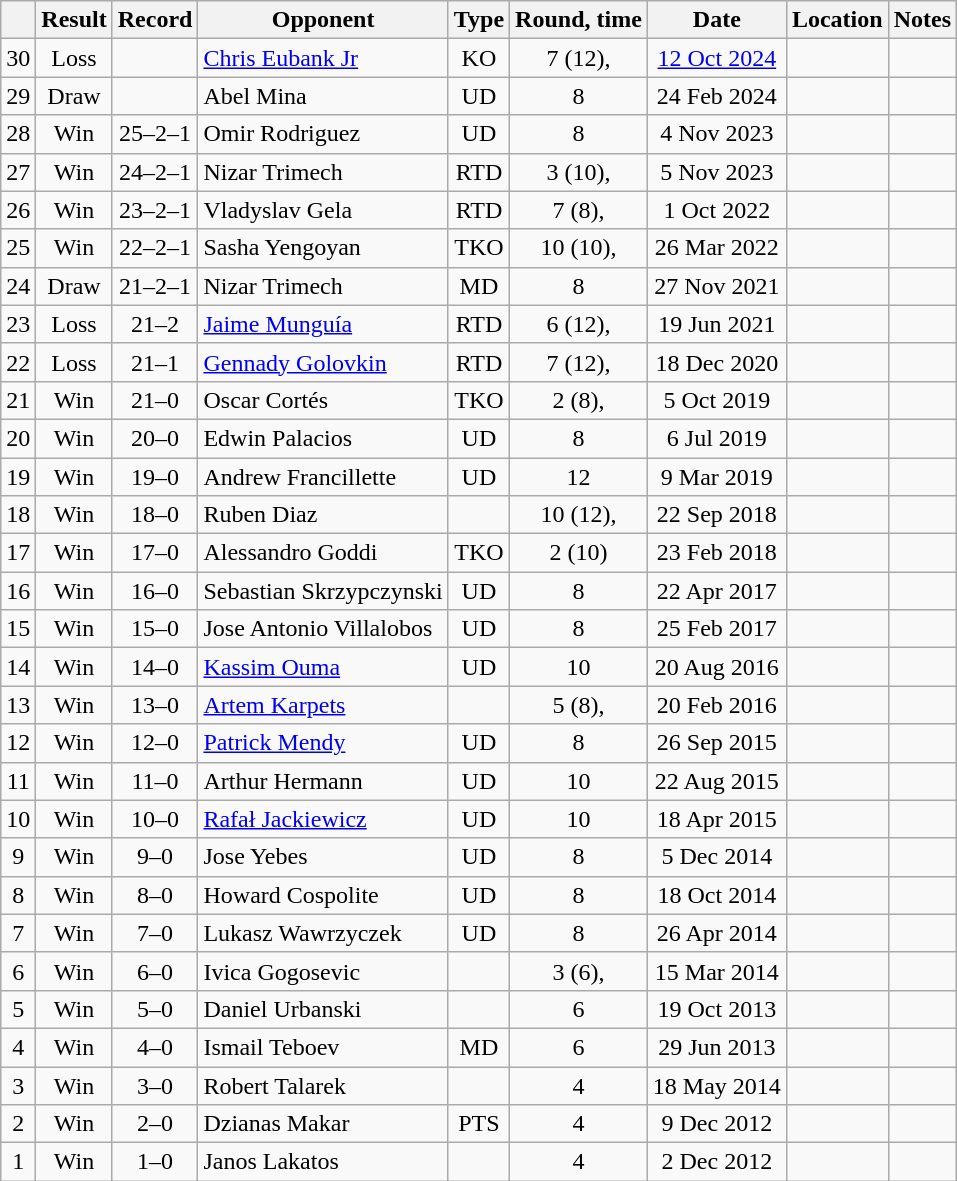<table class="wikitable" style="text-align:center">
<tr>
<th></th>
<th>Result</th>
<th>Record</th>
<th>Opponent</th>
<th>Type</th>
<th>Round, time</th>
<th>Date</th>
<th>Location</th>
<th>Notes</th>
</tr>
<tr>
<td>30</td>
<td>Loss</td>
<td></td>
<td style="text-align:left;"><a href='#'>Chris Eubank Jr</a></td>
<td>KO</td>
<td>7 (12), </td>
<td><a href='#'>12 Oct 2024</a></td>
<td style="text-align:left;"></td>
<td style="text-align:left;"></td>
</tr>
<tr>
<td>29</td>
<td>Draw</td>
<td></td>
<td style="text-align:left;">Abel Mina</td>
<td>UD</td>
<td>8</td>
<td>24 Feb 2024</td>
<td style="text-align:left;"></td>
<td></td>
</tr>
<tr>
<td>28</td>
<td>Win</td>
<td>25–2–1</td>
<td style="text-align:left;">Omir Rodriguez</td>
<td>UD</td>
<td>8</td>
<td>4 Nov 2023</td>
<td style="text-align:left;"></td>
<td></td>
</tr>
<tr>
<td>27</td>
<td>Win</td>
<td>24–2–1</td>
<td style="text-align:left;">Nizar Trimech</td>
<td>RTD</td>
<td>3 (10), </td>
<td>5 Nov 2023</td>
<td style="text-align:left;"></td>
<td></td>
</tr>
<tr>
<td>26</td>
<td>Win</td>
<td>23–2–1</td>
<td style="text-align:left;">Vladyslav Gela</td>
<td>RTD</td>
<td>7 (8), </td>
<td>1 Oct 2022</td>
<td style="text-align:left;"></td>
<td></td>
</tr>
<tr>
<td>25</td>
<td>Win</td>
<td>22–2–1</td>
<td style="text-align:left;">Sasha Yengoyan</td>
<td>TKO</td>
<td>10 (10), </td>
<td>26 Mar 2022</td>
<td style="text-align:left;"></td>
<td></td>
</tr>
<tr>
<td>24</td>
<td>Draw</td>
<td>21–2–1</td>
<td style="text-align:left;">Nizar Trimech</td>
<td>MD</td>
<td>8</td>
<td>27 Nov 2021</td>
<td style="text-align:left;"></td>
<td></td>
</tr>
<tr>
<td>23</td>
<td>Loss</td>
<td>21–2</td>
<td style="text-align:left;"><a href='#'>Jaime Munguía</a></td>
<td>RTD</td>
<td>6 (12), </td>
<td>19 Jun 2021</td>
<td style="text-align:left;"></td>
<td align=left></td>
</tr>
<tr>
<td>22</td>
<td>Loss</td>
<td>21–1</td>
<td style="text-align:left;"><a href='#'>Gennady Golovkin</a></td>
<td>RTD</td>
<td>7 (12), </td>
<td>18 Dec 2020</td>
<td style="text-align:left;"></td>
<td align=left></td>
</tr>
<tr>
<td>21</td>
<td>Win</td>
<td>21–0</td>
<td style="text-align:left;">Oscar Cortés</td>
<td>TKO</td>
<td>2 (8), </td>
<td>5 Oct 2019</td>
<td style="text-align:left;"></td>
<td></td>
</tr>
<tr>
<td>20</td>
<td>Win</td>
<td>20–0</td>
<td style="text-align:left;">Edwin Palacios</td>
<td>UD</td>
<td>8</td>
<td>6 Jul 2019</td>
<td style="text-align:left;"></td>
<td></td>
</tr>
<tr>
<td>19</td>
<td>Win</td>
<td>19–0</td>
<td style="text-align:left;">Andrew Francillette</td>
<td>UD</td>
<td>12</td>
<td>9 Mar 2019</td>
<td style="text-align:left;"></td>
<td align=left></td>
</tr>
<tr>
<td>18</td>
<td>Win</td>
<td>18–0</td>
<td style="text-align:left;">Ruben Diaz</td>
<td></td>
<td>10 (12), </td>
<td>22 Sep 2018</td>
<td style="text-align:left;"></td>
<td align=left></td>
</tr>
<tr>
<td>17</td>
<td>Win</td>
<td>17–0</td>
<td style="text-align:left;">Alessandro Goddi</td>
<td>TKO</td>
<td>2 (10)</td>
<td>23 Feb 2018</td>
<td style="text-align:left;"></td>
<td align=left></td>
</tr>
<tr>
<td>16</td>
<td>Win</td>
<td>16–0</td>
<td style="text-align:left;">Sebastian Skrzypczynski</td>
<td>UD</td>
<td>8</td>
<td>22 Apr 2017</td>
<td style="text-align:left;"></td>
<td></td>
</tr>
<tr>
<td>15</td>
<td>Win</td>
<td>15–0</td>
<td style="text-align:left;">Jose Antonio Villalobos</td>
<td>UD</td>
<td>8</td>
<td>25 Feb 2017</td>
<td style="text-align:left;"></td>
<td></td>
</tr>
<tr>
<td>14</td>
<td>Win</td>
<td>14–0</td>
<td style="text-align:left;"><a href='#'>Kassim Ouma</a></td>
<td>UD</td>
<td>10</td>
<td>20 Aug 2016</td>
<td style="text-align:left;"></td>
<td></td>
</tr>
<tr>
<td>13</td>
<td>Win</td>
<td>13–0</td>
<td style="text-align:left;"><a href='#'>Artem Karpets</a></td>
<td></td>
<td>5 (8), </td>
<td>20 Feb 2016</td>
<td style="text-align:left;"></td>
<td></td>
</tr>
<tr>
<td>12</td>
<td>Win</td>
<td>12–0</td>
<td style="text-align:left;"><a href='#'>Patrick Mendy</a></td>
<td>UD</td>
<td>8</td>
<td>26 Sep 2015</td>
<td style="text-align:left;"></td>
<td></td>
</tr>
<tr>
<td>11</td>
<td>Win</td>
<td>11–0</td>
<td style="text-align:left;">Arthur Hermann</td>
<td>UD</td>
<td>10</td>
<td>22 Aug 2015</td>
<td style="text-align:left;"></td>
<td></td>
</tr>
<tr>
<td>10</td>
<td>Win</td>
<td>10–0</td>
<td style="text-align:left;"><a href='#'>Rafał Jackiewicz</a></td>
<td>UD</td>
<td>10</td>
<td>18 Apr 2015</td>
<td style="text-align:left;"></td>
<td></td>
</tr>
<tr>
<td>9</td>
<td>Win</td>
<td>9–0</td>
<td style="text-align:left;">Jose Yebes</td>
<td>UD</td>
<td>8</td>
<td>5 Dec 2014</td>
<td style="text-align:left;"></td>
<td></td>
</tr>
<tr>
<td>8</td>
<td>Win</td>
<td>8–0</td>
<td style="text-align:left;">Howard Cospolite</td>
<td>UD</td>
<td>8</td>
<td>18 Oct 2014</td>
<td style="text-align:left;"></td>
<td></td>
</tr>
<tr>
<td>7</td>
<td>Win</td>
<td>7–0</td>
<td style="text-align:left;">Lukasz Wawrzyczek</td>
<td>UD</td>
<td>8</td>
<td>26 Apr 2014</td>
<td style="text-align:left;"></td>
<td></td>
</tr>
<tr>
<td>6</td>
<td>Win</td>
<td>6–0</td>
<td style="text-align:left;">Ivica Gogosevic</td>
<td></td>
<td>3 (6), </td>
<td>15 Mar 2014</td>
<td style="text-align:left;"></td>
<td></td>
</tr>
<tr>
<td>5</td>
<td>Win</td>
<td>5–0</td>
<td style="text-align:left;">Daniel Urbanski</td>
<td></td>
<td>6</td>
<td>19 Oct 2013</td>
<td style="text-align:left;"></td>
<td></td>
</tr>
<tr>
<td>4</td>
<td>Win</td>
<td>4–0</td>
<td style="text-align:left;">Ismail Teboev</td>
<td>MD</td>
<td>6</td>
<td>29 Jun 2013</td>
<td style="text-align:left;"></td>
<td></td>
</tr>
<tr>
<td>3</td>
<td>Win</td>
<td>3–0</td>
<td style="text-align:left;">Robert Talarek</td>
<td></td>
<td>4</td>
<td>18 May 2014</td>
<td style="text-align:left;"></td>
<td></td>
</tr>
<tr>
<td>2</td>
<td>Win</td>
<td>2–0</td>
<td style="text-align:left;">Dzianas Makar</td>
<td>PTS</td>
<td>4</td>
<td>9 Dec 2012</td>
<td style="text-align:left;"></td>
<td></td>
</tr>
<tr>
<td>1</td>
<td>Win</td>
<td>1–0</td>
<td style="text-align:left;">Janos Lakatos</td>
<td></td>
<td>4</td>
<td>2 Dec 2012</td>
<td style="text-align:left;"></td>
<td></td>
</tr>
</table>
